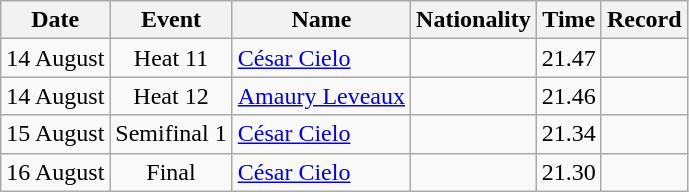<table class="wikitable" style="text-align:center">
<tr>
<th>Date</th>
<th>Event</th>
<th>Name</th>
<th>Nationality</th>
<th>Time</th>
<th>Record</th>
</tr>
<tr>
<td>14 August</td>
<td>Heat 11</td>
<td align=left><a href='#'>César Cielo</a></td>
<td align=left></td>
<td>21.47</td>
<td></td>
</tr>
<tr>
<td>14 August</td>
<td>Heat 12</td>
<td align=left><a href='#'>Amaury Leveaux</a></td>
<td align=left></td>
<td>21.46</td>
<td></td>
</tr>
<tr>
<td>15 August</td>
<td>Semifinal 1</td>
<td align=left><a href='#'>César Cielo</a></td>
<td align=left></td>
<td>21.34</td>
<td></td>
</tr>
<tr>
<td>16 August</td>
<td>Final</td>
<td align=left><a href='#'>César Cielo</a></td>
<td align=left></td>
<td>21.30</td>
<td></td>
</tr>
</table>
